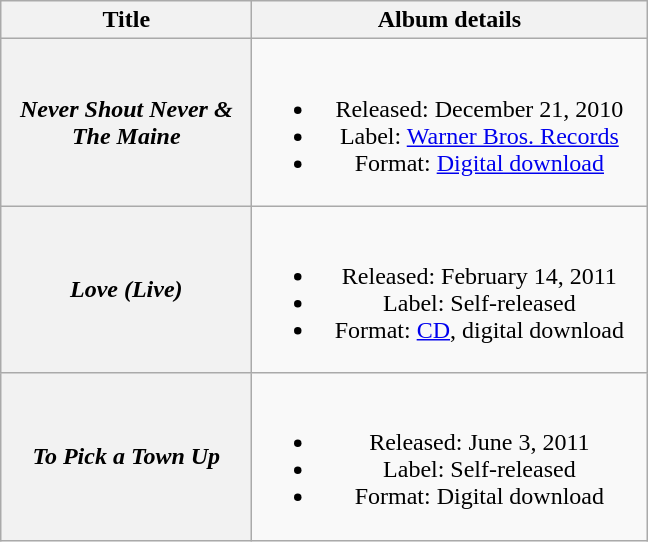<table class="wikitable plainrowheaders" style="text-align:center;">
<tr>
<th scope="col" style="width:10em;">Title</th>
<th scope="col" style="width:16em;">Album details</th>
</tr>
<tr>
<th scope="row"><em>Never Shout Never & The Maine</em></th>
<td><br><ul><li>Released: December 21, 2010</li><li>Label: <a href='#'>Warner Bros. Records</a></li><li>Format: <a href='#'>Digital download</a></li></ul></td>
</tr>
<tr>
<th scope="row"><em>Love (Live)</em></th>
<td><br><ul><li>Released: February 14, 2011</li><li>Label: Self-released</li><li>Format: <a href='#'>CD</a>, digital download</li></ul></td>
</tr>
<tr>
<th scope="row"><em>To Pick a Town Up</em></th>
<td><br><ul><li>Released: June 3, 2011</li><li>Label: Self-released</li><li>Format: Digital download</li></ul></td>
</tr>
</table>
